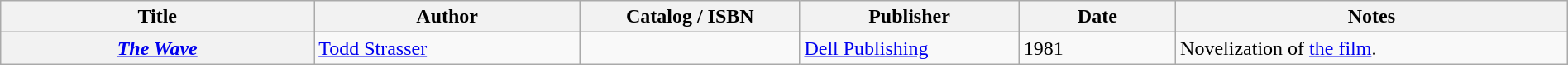<table class="wikitable sortable" style="width:100%;">
<tr>
<th width=20%>Title</th>
<th width=17%>Author</th>
<th width=14%>Catalog / ISBN</th>
<th width=14%>Publisher</th>
<th width=10%>Date</th>
<th width=25%>Notes</th>
</tr>
<tr>
<th><em><a href='#'>The Wave</a></em></th>
<td><a href='#'>Todd Strasser</a></td>
<td></td>
<td><a href='#'>Dell Publishing</a></td>
<td>1981</td>
<td>Novelization of <a href='#'>the film</a>.</td>
</tr>
</table>
